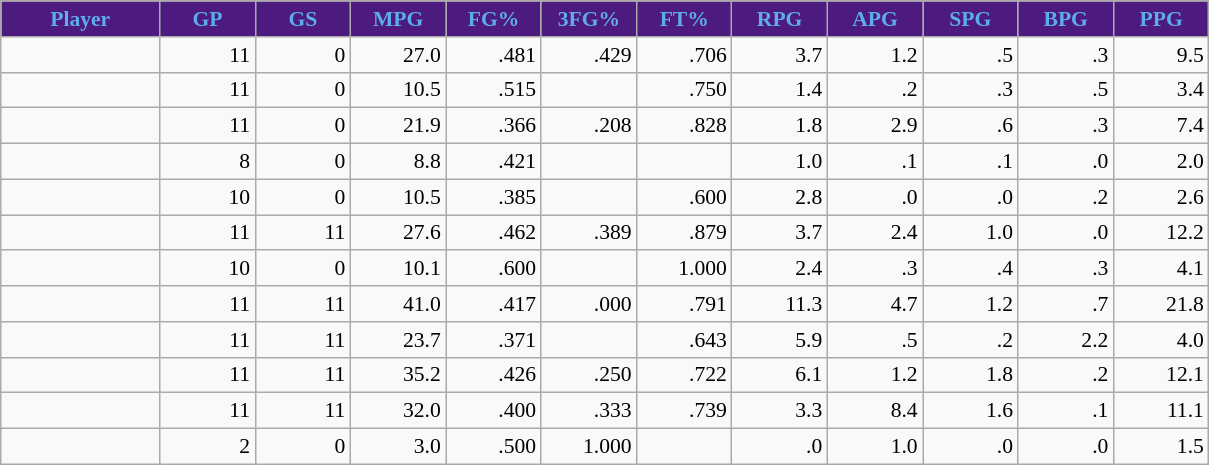<table class="wikitable sortable" style="text-align:right; font-size: 90%">
<tr>
<th style="background:#4D1A7F; color:#5DADEC" width="10%">Player</th>
<th style="background:#4D1A7F; color:#5DADEC" width="6%">GP</th>
<th style="background:#4D1A7F; color:#5DADEC" width="6%">GS</th>
<th style="background:#4D1A7F; color:#5DADEC" width="6%">MPG</th>
<th style="background:#4D1A7F; color:#5DADEC" width="6%">FG%</th>
<th style="background:#4D1A7F; color:#5DADEC" width="6%">3FG%</th>
<th style="background:#4D1A7F; color:#5DADEC" width="6%">FT%</th>
<th style="background:#4D1A7F; color:#5DADEC" width="6%">RPG</th>
<th style="background:#4D1A7F; color:#5DADEC" width="6%">APG</th>
<th style="background:#4D1A7F; color:#5DADEC" width="6%">SPG</th>
<th style="background:#4D1A7F; color:#5DADEC" width="6%">BPG</th>
<th style="background:#4D1A7F; color:#5DADEC" width="6%">PPG</th>
</tr>
<tr>
<td style="text-align:left;"></td>
<td>11</td>
<td>0</td>
<td>27.0</td>
<td>.481</td>
<td>.429</td>
<td>.706</td>
<td>3.7</td>
<td>1.2</td>
<td>.5</td>
<td>.3</td>
<td>9.5</td>
</tr>
<tr>
<td style="text-align:left;"></td>
<td>11</td>
<td>0</td>
<td>10.5</td>
<td>.515</td>
<td></td>
<td>.750</td>
<td>1.4</td>
<td>.2</td>
<td>.3</td>
<td>.5</td>
<td>3.4</td>
</tr>
<tr>
<td style="text-align:left;"></td>
<td>11</td>
<td>0</td>
<td>21.9</td>
<td>.366</td>
<td>.208</td>
<td>.828</td>
<td>1.8</td>
<td>2.9</td>
<td>.6</td>
<td>.3</td>
<td>7.4</td>
</tr>
<tr>
<td style="text-align:left;"></td>
<td>8</td>
<td>0</td>
<td>8.8</td>
<td>.421</td>
<td></td>
<td></td>
<td>1.0</td>
<td>.1</td>
<td>.1</td>
<td>.0</td>
<td>2.0</td>
</tr>
<tr>
<td style="text-align:left;"></td>
<td>10</td>
<td>0</td>
<td>10.5</td>
<td>.385</td>
<td></td>
<td>.600</td>
<td>2.8</td>
<td>.0</td>
<td>.0</td>
<td>.2</td>
<td>2.6</td>
</tr>
<tr>
<td style="text-align:left;"></td>
<td>11</td>
<td>11</td>
<td>27.6</td>
<td>.462</td>
<td>.389</td>
<td>.879</td>
<td>3.7</td>
<td>2.4</td>
<td>1.0</td>
<td>.0</td>
<td>12.2</td>
</tr>
<tr>
<td style="text-align:left;"></td>
<td>10</td>
<td>0</td>
<td>10.1</td>
<td>.600</td>
<td></td>
<td>1.000</td>
<td>2.4</td>
<td>.3</td>
<td>.4</td>
<td>.3</td>
<td>4.1</td>
</tr>
<tr>
<td style="text-align:left;"></td>
<td>11</td>
<td>11</td>
<td>41.0</td>
<td>.417</td>
<td>.000</td>
<td>.791</td>
<td>11.3</td>
<td>4.7</td>
<td>1.2</td>
<td>.7</td>
<td>21.8</td>
</tr>
<tr>
<td style="text-align:left;"></td>
<td>11</td>
<td>11</td>
<td>23.7</td>
<td>.371</td>
<td></td>
<td>.643</td>
<td>5.9</td>
<td>.5</td>
<td>.2</td>
<td>2.2</td>
<td>4.0</td>
</tr>
<tr>
<td style="text-align:left;"></td>
<td>11</td>
<td>11</td>
<td>35.2</td>
<td>.426</td>
<td>.250</td>
<td>.722</td>
<td>6.1</td>
<td>1.2</td>
<td>1.8</td>
<td>.2</td>
<td>12.1</td>
</tr>
<tr>
<td style="text-align:left;"></td>
<td>11</td>
<td>11</td>
<td>32.0</td>
<td>.400</td>
<td>.333</td>
<td>.739</td>
<td>3.3</td>
<td>8.4</td>
<td>1.6</td>
<td>.1</td>
<td>11.1</td>
</tr>
<tr>
<td style="text-align:left;"></td>
<td>2</td>
<td>0</td>
<td>3.0</td>
<td>.500</td>
<td>1.000</td>
<td></td>
<td>.0</td>
<td>1.0</td>
<td>.0</td>
<td>.0</td>
<td>1.5</td>
</tr>
</table>
